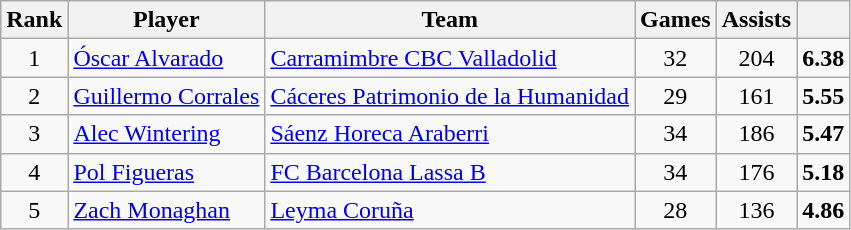<table class="wikitable" style="text-align: center;">
<tr>
<th>Rank</th>
<th>Player</th>
<th>Team</th>
<th>Games</th>
<th>Assists</th>
<th></th>
</tr>
<tr>
<td>1</td>
<td style="text-align:left;"> <a href='#'>Óscar Alvarado</a></td>
<td style="text-align:left;"><a href='#'>Carramimbre CBC Valladolid</a></td>
<td>32</td>
<td>204</td>
<td><strong>6.38</strong></td>
</tr>
<tr>
<td>2</td>
<td style="text-align:left;"> <a href='#'>Guillermo Corrales</a></td>
<td style="text-align:left;"><a href='#'>Cáceres Patrimonio de la Humanidad</a></td>
<td>29</td>
<td>161</td>
<td><strong>5.55</strong></td>
</tr>
<tr>
<td>3</td>
<td style="text-align:left;"> <a href='#'>Alec Wintering</a></td>
<td style="text-align:left;"><a href='#'>Sáenz Horeca Araberri</a></td>
<td>34</td>
<td>186</td>
<td><strong>5.47</strong></td>
</tr>
<tr>
<td>4</td>
<td style="text-align:left;"> <a href='#'>Pol Figueras</a></td>
<td style="text-align:left;"><a href='#'>FC Barcelona Lassa B</a></td>
<td>34</td>
<td>176</td>
<td><strong>5.18</strong></td>
</tr>
<tr>
<td>5</td>
<td style="text-align:left;"> <a href='#'>Zach Monaghan</a></td>
<td style="text-align:left;"><a href='#'>Leyma Coruña</a></td>
<td>28</td>
<td>136</td>
<td><strong>4.86</strong></td>
</tr>
</table>
